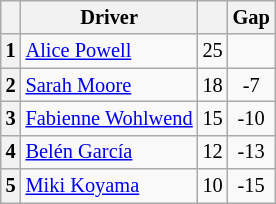<table class="wikitable" style="font-size: 85%;">
<tr>
<th></th>
<th>Driver</th>
<th></th>
<th>Gap</th>
</tr>
<tr>
<th align="center">1</th>
<td> <a href='#'>Alice Powell</a></td>
<td align="center">25</td>
<td align="center"></td>
</tr>
<tr>
<th align="center">2</th>
<td> <a href='#'>Sarah Moore</a></td>
<td align="center">18</td>
<td align="center">-7</td>
</tr>
<tr>
<th align="center">3</th>
<td> <a href='#'>Fabienne Wohlwend</a></td>
<td align="center">15</td>
<td align="center">-10</td>
</tr>
<tr>
<th align="center">4</th>
<td> <a href='#'>Belén García</a></td>
<td align="center">12</td>
<td align="center">-13</td>
</tr>
<tr>
<th align="center">5</th>
<td> <a href='#'>Miki Koyama</a></td>
<td align="center">10</td>
<td align="center">-15</td>
</tr>
</table>
